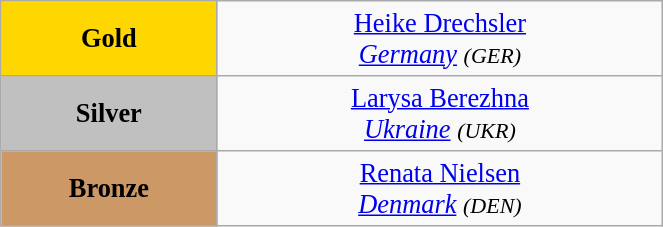<table class="wikitable" style=" text-align:center; font-size:110%;" width="35%">
<tr>
<td bgcolor="gold"><strong>Gold</strong></td>
<td> <a href='#'>Heike Drechsler</a><br><em><a href='#'>Germany</a> <small>(GER)</small></em></td>
</tr>
<tr>
<td bgcolor="silver"><strong>Silver</strong></td>
<td> <a href='#'>Larysa Berezhna</a><br><em><a href='#'>Ukraine</a> <small>(UKR)</small></em></td>
</tr>
<tr>
<td bgcolor="CC9966"><strong>Bronze</strong></td>
<td> <a href='#'>Renata Nielsen</a><br><em><a href='#'>Denmark</a> <small>(DEN)</small></em></td>
</tr>
</table>
